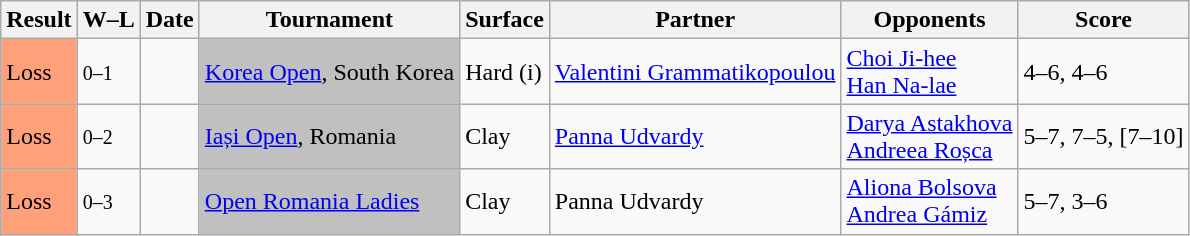<table class="sortable wikitable">
<tr>
<th>Result</th>
<th class="unsortable">W–L</th>
<th>Date</th>
<th>Tournament</th>
<th>Surface</th>
<th>Partner</th>
<th>Opponents</th>
<th class="unsortable">Score</th>
</tr>
<tr>
<td style="background:#ffa07a;">Loss</td>
<td><small>0–1</small></td>
<td><a href='#'></a></td>
<td style="background:silver;"><a href='#'>Korea Open</a>, South Korea</td>
<td>Hard (i)</td>
<td> <a href='#'>Valentini Grammatikopoulou</a></td>
<td> <a href='#'>Choi Ji-hee</a> <br>  <a href='#'>Han Na-lae</a></td>
<td>4–6, 4–6</td>
</tr>
<tr>
<td style="background:#ffa07a;">Loss</td>
<td><small>0–2</small></td>
<td><a href='#'></a></td>
<td style="background:silver;"><a href='#'>Iași Open</a>, Romania</td>
<td>Clay</td>
<td> <a href='#'>Panna Udvardy</a></td>
<td> <a href='#'>Darya Astakhova</a> <br>  <a href='#'>Andreea Roșca</a></td>
<td>5–7, 7–5, [7–10]</td>
</tr>
<tr>
<td style="background:#ffa07a;">Loss</td>
<td><small>0–3</small></td>
<td><a href='#'></a></td>
<td style="background:silver;"><a href='#'>Open Romania Ladies</a></td>
<td>Clay</td>
<td> Panna Udvardy</td>
<td> <a href='#'>Aliona Bolsova</a> <br>  <a href='#'>Andrea Gámiz</a></td>
<td>5–7, 3–6</td>
</tr>
</table>
